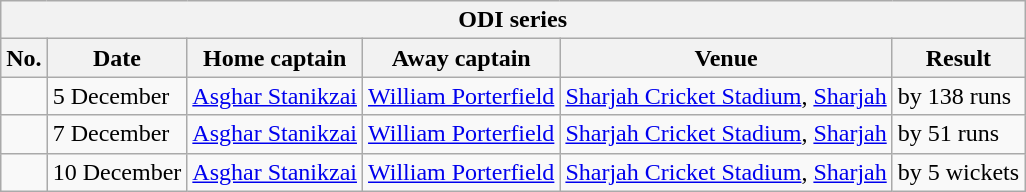<table class="wikitable">
<tr>
<th colspan="6">ODI series</th>
</tr>
<tr>
<th>No.</th>
<th>Date</th>
<th>Home captain</th>
<th>Away captain</th>
<th>Venue</th>
<th>Result</th>
</tr>
<tr>
<td></td>
<td>5 December</td>
<td><a href='#'>Asghar Stanikzai</a></td>
<td><a href='#'>William Porterfield</a></td>
<td><a href='#'>Sharjah Cricket Stadium</a>, <a href='#'>Sharjah</a></td>
<td> by 138 runs</td>
</tr>
<tr>
<td></td>
<td>7 December</td>
<td><a href='#'>Asghar Stanikzai</a></td>
<td><a href='#'>William Porterfield</a></td>
<td><a href='#'>Sharjah Cricket Stadium</a>, <a href='#'>Sharjah</a></td>
<td> by 51 runs</td>
</tr>
<tr>
<td></td>
<td>10 December</td>
<td><a href='#'>Asghar Stanikzai</a></td>
<td><a href='#'>William Porterfield</a></td>
<td><a href='#'>Sharjah Cricket Stadium</a>, <a href='#'>Sharjah</a></td>
<td> by 5 wickets</td>
</tr>
</table>
